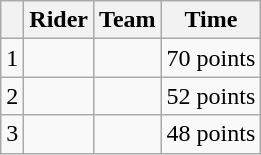<table class="wikitable">
<tr>
<th></th>
<th>Rider</th>
<th>Team</th>
<th>Time</th>
</tr>
<tr>
<td>1</td>
<td> </td>
<td></td>
<td align="right">70 points</td>
</tr>
<tr>
<td>2</td>
<td></td>
<td></td>
<td align="right">52 points</td>
</tr>
<tr>
<td>3</td>
<td></td>
<td></td>
<td align="right">48 points</td>
</tr>
</table>
